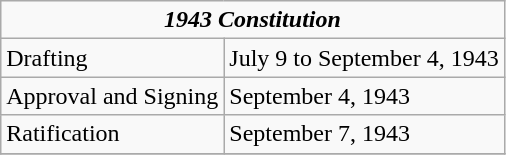<table class=wikitable>
<tr>
<td colspan=4 align=center><strong><em>1943 Constitution</em></strong></td>
</tr>
<tr>
<td>Drafting</td>
<td>July 9  to September 4, 1943</td>
</tr>
<tr>
<td>Approval and Signing</td>
<td>September 4, 1943</td>
</tr>
<tr>
<td>Ratification</td>
<td>September 7, 1943</td>
</tr>
<tr>
</tr>
</table>
